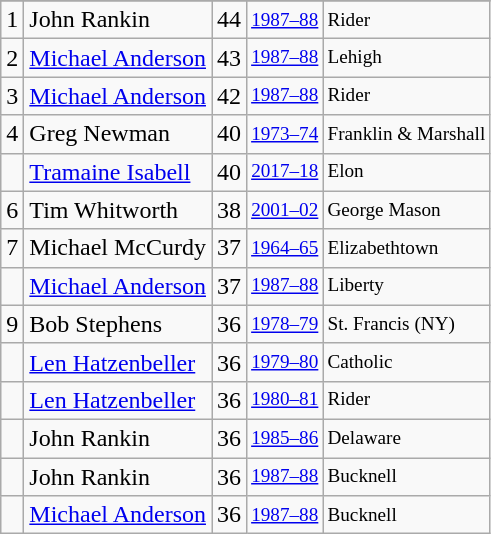<table class="wikitable">
<tr>
</tr>
<tr>
<td>1</td>
<td>John Rankin</td>
<td>44</td>
<td style="font-size:80%;"><a href='#'>1987–88</a></td>
<td style="font-size:80%;">Rider</td>
</tr>
<tr>
<td>2</td>
<td><a href='#'>Michael Anderson</a></td>
<td>43</td>
<td style="font-size:80%;"><a href='#'>1987–88</a></td>
<td style="font-size:80%;">Lehigh</td>
</tr>
<tr>
<td>3</td>
<td><a href='#'>Michael Anderson</a></td>
<td>42</td>
<td style="font-size:80%;"><a href='#'>1987–88</a></td>
<td style="font-size:80%;">Rider</td>
</tr>
<tr>
<td>4</td>
<td>Greg Newman</td>
<td>40</td>
<td style="font-size:80%;"><a href='#'>1973–74</a></td>
<td style="font-size:80%;">Franklin & Marshall</td>
</tr>
<tr>
<td></td>
<td><a href='#'>Tramaine Isabell</a></td>
<td>40</td>
<td style="font-size:80%;"><a href='#'>2017–18</a></td>
<td style="font-size:80%;">Elon</td>
</tr>
<tr>
<td>6</td>
<td>Tim Whitworth</td>
<td>38</td>
<td style="font-size:80%;"><a href='#'>2001–02</a></td>
<td style="font-size:80%;">George Mason</td>
</tr>
<tr>
<td>7</td>
<td>Michael McCurdy</td>
<td>37</td>
<td style="font-size:80%;"><a href='#'>1964–65</a></td>
<td style="font-size:80%;">Elizabethtown</td>
</tr>
<tr>
<td></td>
<td><a href='#'>Michael Anderson</a></td>
<td>37</td>
<td style="font-size:80%;"><a href='#'>1987–88</a></td>
<td style="font-size:80%;">Liberty</td>
</tr>
<tr>
<td>9</td>
<td>Bob Stephens</td>
<td>36</td>
<td style="font-size:80%;"><a href='#'>1978–79</a></td>
<td style="font-size:80%;">St. Francis (NY)</td>
</tr>
<tr>
<td></td>
<td><a href='#'>Len Hatzenbeller</a></td>
<td>36</td>
<td style="font-size:80%;"><a href='#'>1979–80</a></td>
<td style="font-size:80%;">Catholic</td>
</tr>
<tr>
<td></td>
<td><a href='#'>Len Hatzenbeller</a></td>
<td>36</td>
<td style="font-size:80%;"><a href='#'>1980–81</a></td>
<td style="font-size:80%;">Rider</td>
</tr>
<tr>
<td></td>
<td>John Rankin</td>
<td>36</td>
<td style="font-size:80%;"><a href='#'>1985–86</a></td>
<td style="font-size:80%;">Delaware</td>
</tr>
<tr>
<td></td>
<td>John Rankin</td>
<td>36</td>
<td style="font-size:80%;"><a href='#'>1987–88</a></td>
<td style="font-size:80%;">Bucknell</td>
</tr>
<tr>
<td></td>
<td><a href='#'>Michael Anderson</a></td>
<td>36</td>
<td style="font-size:80%;"><a href='#'>1987–88</a></td>
<td style="font-size:80%;">Bucknell</td>
</tr>
</table>
